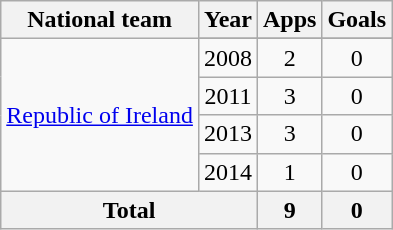<table class="wikitable" style="text-align:center">
<tr>
<th>National team</th>
<th>Year</th>
<th>Apps</th>
<th>Goals</th>
</tr>
<tr>
<td rowspan=5><a href='#'>Republic of Ireland</a></td>
</tr>
<tr>
<td>2008</td>
<td>2</td>
<td>0</td>
</tr>
<tr>
<td>2011</td>
<td>3</td>
<td>0</td>
</tr>
<tr>
<td>2013</td>
<td>3</td>
<td>0</td>
</tr>
<tr>
<td>2014</td>
<td>1</td>
<td>0</td>
</tr>
<tr>
<th colspan=2>Total</th>
<th>9</th>
<th>0</th>
</tr>
</table>
